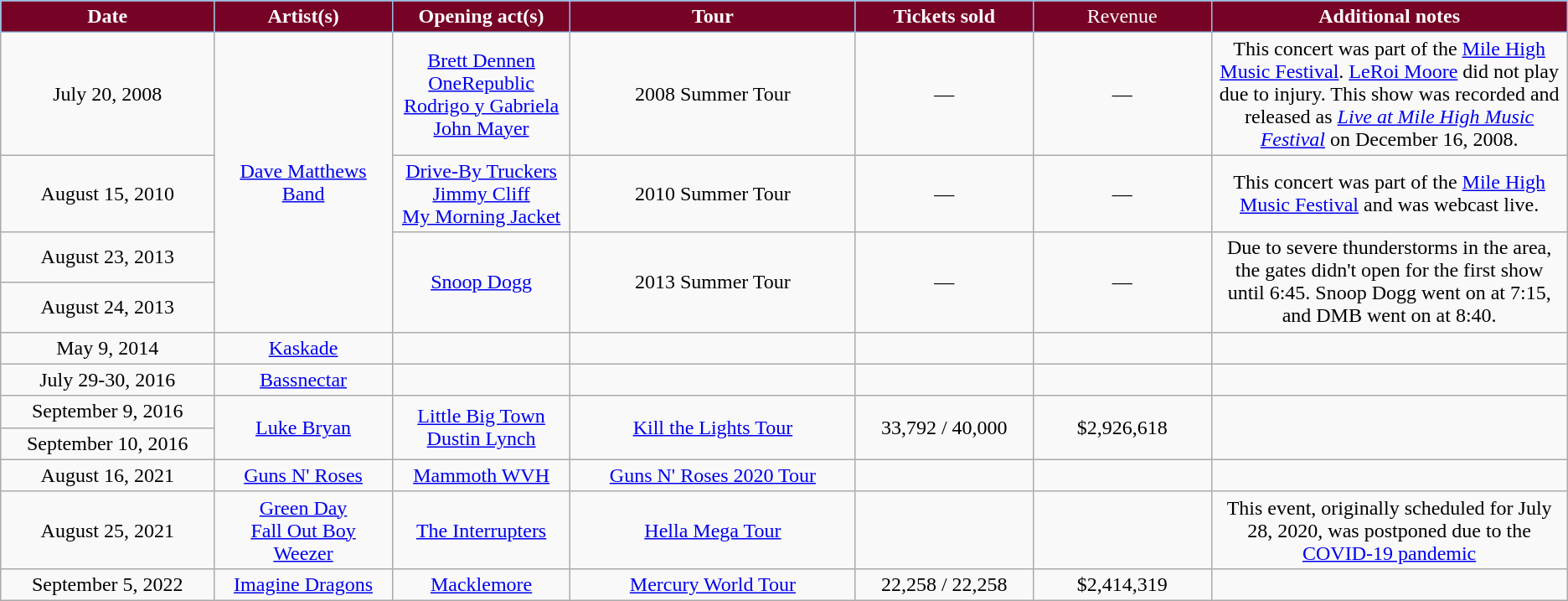<table class="wikitable" style="text-align:center;">
<tr>
<th width=12% style="text-align:center; background:#760225; color:#FFFFFF; border:1px solid #97C0E6;">Date</th>
<th width=10% style="text-align:center; background:#760225; color:#FFFFFF; border:1px solid #97C0E6;">Artist(s)</th>
<th width=10% style="text-align:center; background:#760225; color:#FFFFFF; border:1px solid #97C0E6;">Opening act(s)</th>
<th width=16% style="text-align:center; background:#760225; color:#FFFFFF; border:1px solid #97C0E6;">Tour</th>
<th width=10% style="text-align:center; background:#760225; color:#FFFFFF; border:1px solid #97C0E6;">Tickets sold</th>
<td width=10% style="text-align:center; background:#760225; color:#FFFFFF; border:1px solid #97C0E6;">Revenue</td>
<th width=20% style="text-align:center; background:#760225; color:#FFFFFF; border:1px solid #97C0E6;">Additional notes</th>
</tr>
<tr>
<td>July 20, 2008</td>
<td rowspan=4><a href='#'>Dave Matthews Band</a></td>
<td><a href='#'>Brett Dennen</a><br><a href='#'>OneRepublic</a><br><a href='#'>Rodrigo y Gabriela</a><br><a href='#'>John Mayer</a></td>
<td>2008 Summer Tour</td>
<td>—</td>
<td>—</td>
<td>This concert was part of the <a href='#'>Mile High Music Festival</a>. <a href='#'>LeRoi Moore</a> did not play due to injury. This show was recorded and released as <em><a href='#'>Live at Mile High Music Festival</a></em> on December 16, 2008.</td>
</tr>
<tr>
<td>August 15, 2010</td>
<td><a href='#'>Drive-By Truckers</a><br><a href='#'>Jimmy Cliff</a><br><a href='#'>My Morning Jacket</a></td>
<td>2010 Summer Tour</td>
<td>—</td>
<td>—</td>
<td>This concert was part of the <a href='#'>Mile High Music Festival</a> and was webcast live.</td>
</tr>
<tr>
<td>August 23, 2013</td>
<td rowspan=2><a href='#'>Snoop Dogg</a></td>
<td rowspan=2>2013 Summer Tour</td>
<td rowspan=2>—</td>
<td rowspan=2>—</td>
<td rowspan=2>Due to severe thunderstorms in the area, the gates didn't open for the first show until 6:45. Snoop Dogg went on at 7:15, and DMB went on at 8:40.</td>
</tr>
<tr>
<td>August 24, 2013</td>
</tr>
<tr>
<td>May 9, 2014</td>
<td><a href='#'>Kaskade</a></td>
<td></td>
<td></td>
<td></td>
<td></td>
<td></td>
</tr>
<tr>
<td>July 29-30, 2016</td>
<td><a href='#'>Bassnectar</a></td>
<td></td>
<td></td>
<td></td>
<td></td>
<td></td>
</tr>
<tr>
<td>September 9, 2016</td>
<td rowspan=2><a href='#'>Luke Bryan</a></td>
<td rowspan=2><a href='#'>Little Big Town</a><br><a href='#'>Dustin Lynch</a></td>
<td rowspan=2><a href='#'>Kill the Lights Tour</a></td>
<td rowspan=2>33,792 / 40,000</td>
<td rowspan=2>$2,926,618</td>
<td rowspan=2></td>
</tr>
<tr>
<td>September 10, 2016</td>
</tr>
<tr>
<td>August 16, 2021</td>
<td><a href='#'>Guns N' Roses</a></td>
<td><a href='#'>Mammoth WVH</a></td>
<td><a href='#'>Guns N' Roses 2020 Tour</a></td>
<td></td>
<td></td>
<td></td>
</tr>
<tr>
<td>August 25, 2021</td>
<td><a href='#'>Green Day</a><br><a href='#'>Fall Out Boy</a><br><a href='#'>Weezer</a></td>
<td><a href='#'>The Interrupters</a></td>
<td><a href='#'>Hella Mega Tour</a></td>
<td></td>
<td></td>
<td>This event, originally scheduled for July 28, 2020, was postponed due to the <a href='#'>COVID-19 pandemic</a></td>
</tr>
<tr>
<td>September 5, 2022</td>
<td><a href='#'>Imagine Dragons</a></td>
<td><a href='#'>Macklemore</a></td>
<td><a href='#'>Mercury World Tour</a></td>
<td>22,258 / 22,258</td>
<td>$2,414,319</td>
<td></td>
</tr>
</table>
